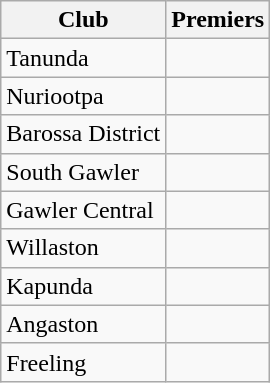<table class= "wikitable">
<tr>
<th>Club</th>
<th>Premiers</th>
</tr>
<tr>
<td>Tanunda</td>
<td></td>
</tr>
<tr>
<td>Nuriootpa</td>
<td></td>
</tr>
<tr>
<td>Barossa District</td>
<td></td>
</tr>
<tr>
<td>South Gawler</td>
<td></td>
</tr>
<tr>
<td>Gawler Central</td>
<td></td>
</tr>
<tr>
<td>Willaston</td>
<td></td>
</tr>
<tr>
<td>Kapunda</td>
<td></td>
</tr>
<tr>
<td>Angaston</td>
<td></td>
</tr>
<tr>
<td>Freeling</td>
<td></td>
</tr>
</table>
